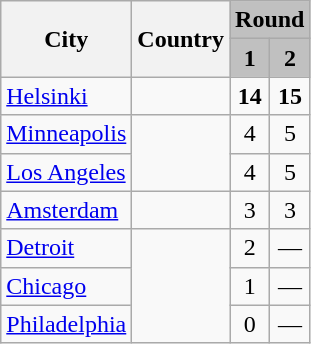<table class="wikitable">
<tr>
<th rowspan=2>City</th>
<th rowspan=2>Country</th>
<th colspan=2 style="background:silver;">Round</th>
</tr>
<tr>
<th style="background:silver;">1</th>
<th style="background:silver;">2</th>
</tr>
<tr>
<td><a href='#'>Helsinki</a></td>
<td></td>
<td style="text-align:center;"><strong>14</strong></td>
<td style="text-align:center;"><strong>15</strong></td>
</tr>
<tr>
<td><a href='#'>Minneapolis</a></td>
<td rowspan="2"></td>
<td style="text-align:center;">4</td>
<td style="text-align:center;">5</td>
</tr>
<tr>
<td><a href='#'>Los Angeles</a></td>
<td style="text-align:center;">4</td>
<td style="text-align:center;">5</td>
</tr>
<tr>
<td><a href='#'>Amsterdam</a></td>
<td></td>
<td style="text-align:center;">3</td>
<td style="text-align:center;">3</td>
</tr>
<tr>
<td><a href='#'>Detroit</a></td>
<td rowspan="3"></td>
<td style="text-align:center;">2</td>
<td style="text-align:center;">—</td>
</tr>
<tr>
<td><a href='#'>Chicago</a></td>
<td style="text-align:center;">1</td>
<td style="text-align:center;">—</td>
</tr>
<tr>
<td><a href='#'>Philadelphia</a></td>
<td style="text-align:center;">0</td>
<td style="text-align:center;">—</td>
</tr>
</table>
